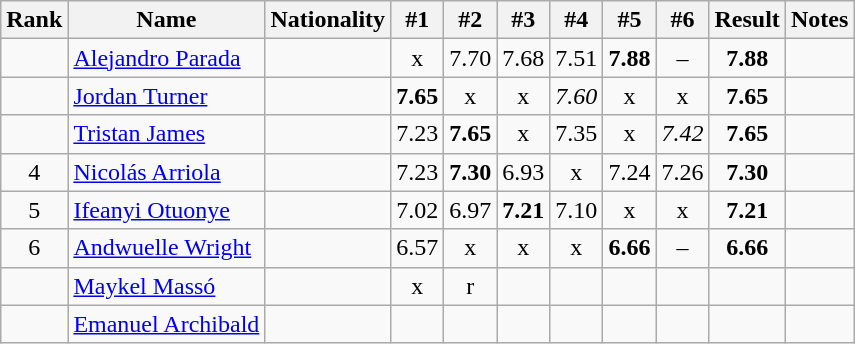<table class="wikitable sortable" style="text-align:center">
<tr>
<th>Rank</th>
<th>Name</th>
<th>Nationality</th>
<th>#1</th>
<th>#2</th>
<th>#3</th>
<th>#4</th>
<th>#5</th>
<th>#6</th>
<th>Result</th>
<th>Notes</th>
</tr>
<tr>
<td></td>
<td align=left><a href='#'>Alejandro Parada</a></td>
<td align=left></td>
<td>x</td>
<td>7.70</td>
<td>7.68</td>
<td>7.51</td>
<td><strong>7.88</strong></td>
<td>–</td>
<td><strong>7.88</strong></td>
<td></td>
</tr>
<tr>
<td></td>
<td align=left><a href='#'>Jordan Turner</a></td>
<td align=left></td>
<td><strong>7.65</strong></td>
<td>x</td>
<td>x</td>
<td><em>7.60</em></td>
<td>x</td>
<td>x</td>
<td><strong>7.65</strong></td>
<td></td>
</tr>
<tr>
<td></td>
<td align=left><a href='#'>Tristan James</a></td>
<td align=left></td>
<td>7.23</td>
<td><strong>7.65</strong></td>
<td>x</td>
<td>7.35</td>
<td>x</td>
<td><em>7.42</em></td>
<td><strong>7.65</strong></td>
<td></td>
</tr>
<tr>
<td>4</td>
<td align=left><a href='#'>Nicolás Arriola</a></td>
<td align=left></td>
<td>7.23</td>
<td><strong>7.30</strong></td>
<td>6.93</td>
<td>x</td>
<td>7.24</td>
<td>7.26</td>
<td><strong>7.30</strong></td>
<td></td>
</tr>
<tr>
<td>5</td>
<td align=left><a href='#'>Ifeanyi Otuonye</a></td>
<td align=left></td>
<td>7.02</td>
<td>6.97</td>
<td><strong>7.21</strong></td>
<td>7.10</td>
<td>x</td>
<td>x</td>
<td><strong>7.21</strong></td>
<td></td>
</tr>
<tr>
<td>6</td>
<td align=left><a href='#'>Andwuelle Wright</a></td>
<td align=left></td>
<td>6.57</td>
<td>x</td>
<td>x</td>
<td>x</td>
<td><strong>6.66</strong></td>
<td>–</td>
<td><strong>6.66</strong></td>
<td></td>
</tr>
<tr>
<td></td>
<td align=left><a href='#'>Maykel Massó</a></td>
<td align=left></td>
<td>x</td>
<td>r</td>
<td></td>
<td></td>
<td></td>
<td></td>
<td><strong></strong></td>
<td></td>
</tr>
<tr>
<td></td>
<td align=left><a href='#'>Emanuel Archibald</a></td>
<td align=left></td>
<td></td>
<td></td>
<td></td>
<td></td>
<td></td>
<td></td>
<td><strong></strong></td>
<td></td>
</tr>
</table>
